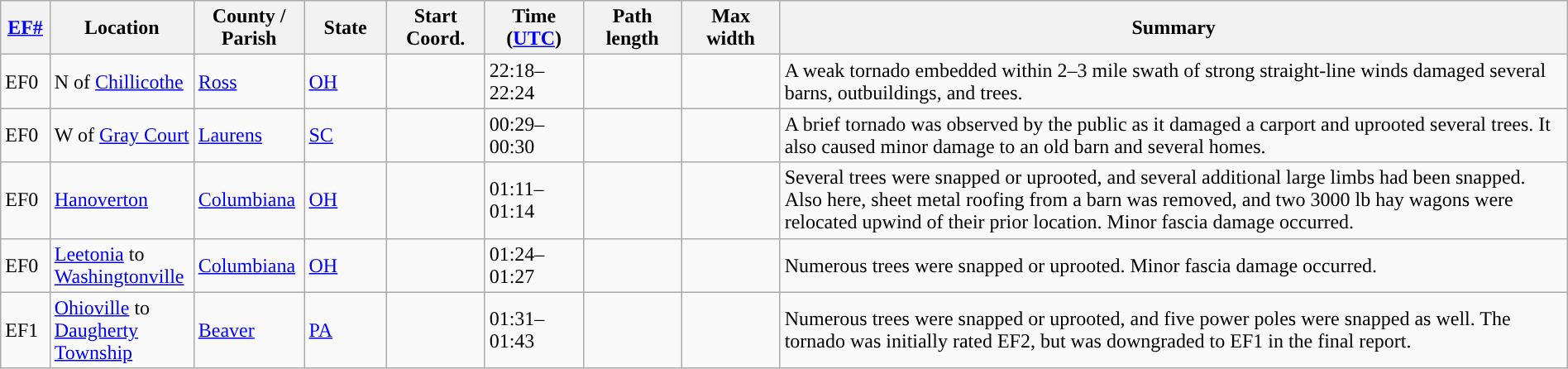<table class="wikitable sortable" style="width:100%;">
<tr>
<th scope="col"  style="width:3%; text-align:center;"><a href='#'>EF#</a></th>
<th scope="col"  style="width:7%; text-align:center;" class="unsortable">Location</th>
<th scope="col"  style="width:6%; text-align:center;" class="unsortable">County / Parish</th>
<th scope="col"  style="width:5%; text-align:center;">State</th>
<th scope="col"  style="width:6%; text-align:center;">Start Coord.</th>
<th scope="col"  style="width:6%; text-align:center;">Time (<a href='#'>UTC</a>)</th>
<th scope="col"  style="width:6%; text-align:center;">Path length</th>
<th scope="col"  style="width:6%; text-align:center;">Max width</th>
<th scope="col" class="unsortable" style="width:48%; text-align:center;">Summary</th>
</tr>
<tr>
<td>EF0</td>
<td>N of <a href='#'>Chillicothe</a></td>
<td><a href='#'>Ross</a></td>
<td><a href='#'>OH</a></td>
<td></td>
<td>22:18–22:24</td>
<td></td>
<td></td>
<td>A weak tornado embedded within 2–3 mile swath of strong straight-line winds damaged several barns, outbuildings, and trees.</td>
</tr>
<tr>
<td>EF0</td>
<td>W of <a href='#'>Gray Court</a></td>
<td><a href='#'>Laurens</a></td>
<td><a href='#'>SC</a></td>
<td></td>
<td>00:29–00:30</td>
<td></td>
<td></td>
<td>A brief tornado was observed by the public as it damaged a carport and uprooted several trees. It also caused minor damage to an old barn and several homes.</td>
</tr>
<tr>
<td>EF0</td>
<td><a href='#'>Hanoverton</a></td>
<td><a href='#'>Columbiana</a></td>
<td><a href='#'>OH</a></td>
<td></td>
<td>01:11–01:14</td>
<td></td>
<td></td>
<td>Several trees were snapped or uprooted, and several additional large limbs had been snapped. Also here, sheet metal roofing from a barn was removed, and two 3000 lb hay wagons were relocated upwind of their prior location. Minor fascia damage occurred.</td>
</tr>
<tr>
<td>EF0</td>
<td><a href='#'>Leetonia</a> to <a href='#'>Washingtonville</a></td>
<td><a href='#'>Columbiana</a></td>
<td><a href='#'>OH</a></td>
<td></td>
<td>01:24–01:27</td>
<td></td>
<td></td>
<td>Numerous trees were snapped or uprooted. Minor fascia damage occurred.</td>
</tr>
<tr>
<td>EF1</td>
<td><a href='#'>Ohioville</a> to <a href='#'>Daugherty Township</a></td>
<td><a href='#'>Beaver</a></td>
<td><a href='#'>PA</a></td>
<td></td>
<td>01:31–01:43</td>
<td></td>
<td></td>
<td>Numerous trees were snapped or uprooted, and five power poles were snapped as well. The tornado was initially rated EF2, but was downgraded to EF1 in the final report.</td>
</tr>
</table>
